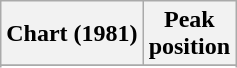<table class="wikitable sortable plainrowheaders" style="text-align:center">
<tr>
<th scope="col">Chart (1981)</th>
<th scope="col">Peak<br>position</th>
</tr>
<tr>
</tr>
<tr>
</tr>
</table>
